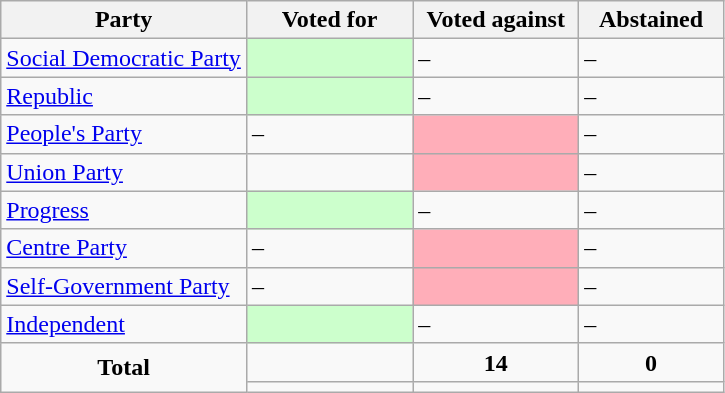<table class="wikitable">
<tr>
<th>Party</th>
<th style="width:23%;">Voted for</th>
<th style="width:23%;">Voted against</th>
<th style="width:20%;">Abstained</th>
</tr>
<tr>
<td> <a href='#'>Social Democratic Party</a></td>
<td style="background-color:#CCFFCC;"></td>
<td>–</td>
<td>–</td>
</tr>
<tr>
<td> <a href='#'>Republic</a></td>
<td style="background-color:#CCFFCC;"></td>
<td>–</td>
<td>–</td>
</tr>
<tr>
<td> <a href='#'>People's Party</a></td>
<td>–</td>
<td style="background-color:#FFAEB9;"></td>
<td>–</td>
</tr>
<tr>
<td> <a href='#'>Union Party</a></td>
<td></td>
<td style="background-color:#FFAEB9;"></td>
<td>–</td>
</tr>
<tr>
<td> <a href='#'>Progress</a></td>
<td style="background-color:#CCFFCC;"></td>
<td>–</td>
<td>–</td>
</tr>
<tr>
<td> <a href='#'>Centre Party</a></td>
<td>–</td>
<td style="background-color:#FFAEB9;"></td>
<td>–</td>
</tr>
<tr>
<td> <a href='#'>Self-Government Party</a></td>
<td>–</td>
<td style="background-color:#FFAEB9;"></td>
<td>–</td>
</tr>
<tr>
<td> <a href='#'>Independent</a></td>
<td style="background-color:#CCFFCC;"></td>
<td>–</td>
<td>–</td>
</tr>
<tr>
<td style="text-align:center;" rowspan="2"><strong>Total</strong></td>
<td></td>
<td style="text-align:center;"><strong>14</strong></td>
<td style="text-align:center;"><strong>0</strong></td>
</tr>
<tr>
<td style="text-align:center;"></td>
<td style="text-align:center;"></td>
<td style="text-align:center;"></td>
</tr>
</table>
